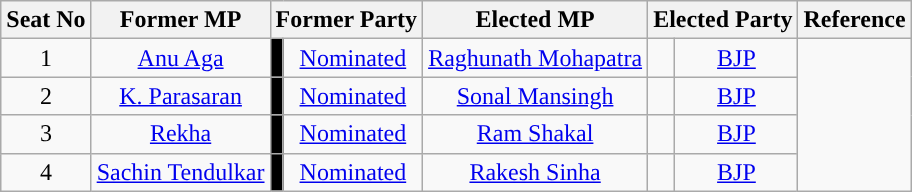<table class="wikitable">
<tr>
<th>Seat No</th>
<th>Former MP</th>
<th colspan=2>Former Party</th>
<th>Elected MP</th>
<th colspan=2>Elected Party</th>
<th>Reference</th>
</tr>
<tr style="text-align:center;">
<td>1</td>
<td><a href='#'>Anu Aga</a></td>
<td bgcolor="000000"></td>
<td><a href='#'>Nominated</a></td>
<td><a href='#'>Raghunath Mohapatra</a></td>
<td></td>
<td><a href='#'>BJP</a></td>
<td rowspan=4></td>
</tr>
<tr style="text-align:center;">
<td>2</td>
<td><a href='#'>K. Parasaran</a></td>
<td bgcolor="000000"></td>
<td><a href='#'>Nominated</a></td>
<td><a href='#'>Sonal Mansingh</a></td>
<td></td>
<td><a href='#'>BJP</a></td>
</tr>
<tr style="text-align:center;">
<td>3</td>
<td><a href='#'>Rekha</a></td>
<td bgcolor="000000"></td>
<td><a href='#'>Nominated</a></td>
<td><a href='#'>Ram Shakal</a></td>
<td></td>
<td><a href='#'>BJP</a></td>
</tr>
<tr style="text-align:center;">
<td>4</td>
<td><a href='#'>Sachin Tendulkar</a></td>
<td bgcolor="000000"></td>
<td><a href='#'>Nominated</a></td>
<td><a href='#'>Rakesh Sinha</a></td>
<td></td>
<td><a href='#'>BJP</a></td>
</tr>
</table>
